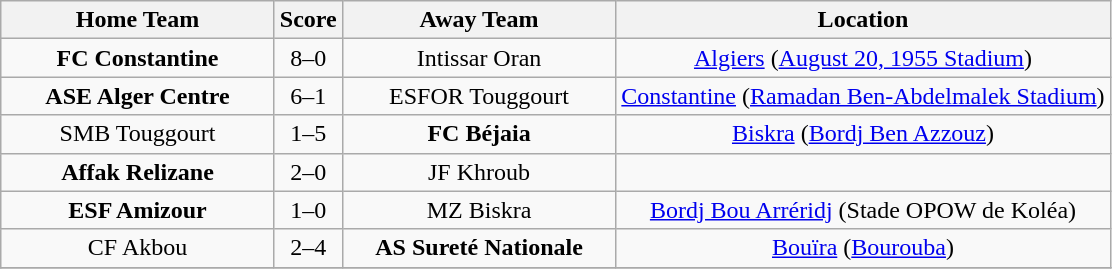<table class="wikitable" style="text-align:center;">
<tr>
<th width=175>Home Team</th>
<th width=20>Score</th>
<th width=175>Away Team</th>
<th>Location</th>
</tr>
<tr>
<td><strong>FC Constantine</strong></td>
<td>8–0</td>
<td>Intissar Oran</td>
<td><a href='#'>Algiers</a> (<a href='#'>August 20, 1955 Stadium</a>)</td>
</tr>
<tr>
<td><strong>ASE Alger Centre</strong></td>
<td>6–1</td>
<td>ESFOR Touggourt</td>
<td><a href='#'>Constantine</a> (<a href='#'>Ramadan Ben-Abdelmalek Stadium</a>)</td>
</tr>
<tr>
<td>SMB Touggourt</td>
<td>1–5</td>
<td><strong>FC Béjaia</strong></td>
<td><a href='#'>Biskra</a> (<a href='#'>Bordj Ben Azzouz</a>)</td>
</tr>
<tr>
<td><strong>Affak Relizane</strong></td>
<td>2–0</td>
<td>JF Khroub</td>
<td></td>
</tr>
<tr>
<td><strong>ESF Amizour</strong></td>
<td>1–0</td>
<td>MZ Biskra</td>
<td><a href='#'>Bordj Bou Arréridj</a> (Stade OPOW de Koléa)</td>
</tr>
<tr>
<td>CF Akbou</td>
<td>2–4</td>
<td><strong>AS Sureté Nationale</strong></td>
<td><a href='#'>Bouïra</a> (<a href='#'>Bourouba</a>)</td>
</tr>
<tr>
</tr>
</table>
